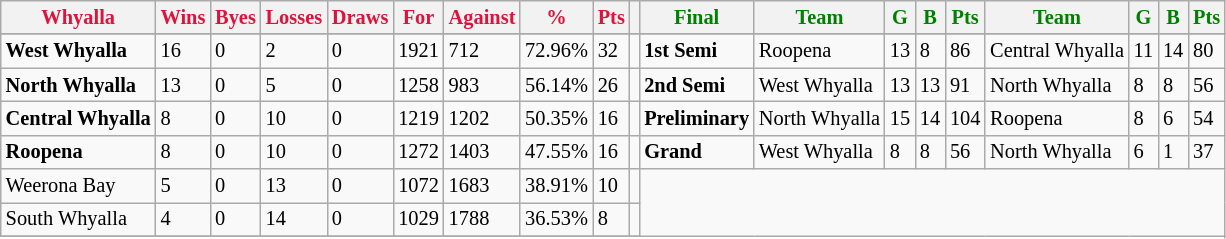<table style="font-size: 85%; text-align: left;" class="wikitable">
<tr>
<th style="color:crimson">Whyalla</th>
<th style="color:crimson">Wins</th>
<th style="color:crimson">Byes</th>
<th style="color:crimson">Losses</th>
<th style="color:crimson">Draws</th>
<th style="color:crimson">For</th>
<th style="color:crimson">Against</th>
<th style="color:crimson">%</th>
<th style="color:crimson">Pts</th>
<th></th>
<th style="color:green">Final</th>
<th style="color:green">Team</th>
<th style="color:green">G</th>
<th style="color:green">B</th>
<th style="color:green">Pts</th>
<th style="color:green">Team</th>
<th style="color:green">G</th>
<th style="color:green">B</th>
<th style="color:green">Pts</th>
</tr>
<tr>
</tr>
<tr>
</tr>
<tr>
<td><strong>	West Whyalla	</strong></td>
<td>16</td>
<td>0</td>
<td>2</td>
<td>0</td>
<td>1921</td>
<td>712</td>
<td>72.96%</td>
<td>32</td>
<td></td>
<td><strong>1st Semi</strong></td>
<td>Roopena</td>
<td>13</td>
<td>8</td>
<td>86</td>
<td>Central Whyalla</td>
<td>11</td>
<td>14</td>
<td>80</td>
</tr>
<tr>
<td><strong>	North Whyalla	</strong></td>
<td>13</td>
<td>0</td>
<td>5</td>
<td>0</td>
<td>1258</td>
<td>983</td>
<td>56.14%</td>
<td>26</td>
<td></td>
<td><strong>2nd Semi</strong></td>
<td>West Whyalla</td>
<td>13</td>
<td>13</td>
<td>91</td>
<td>North Whyalla</td>
<td>8</td>
<td>8</td>
<td>56</td>
</tr>
<tr>
<td><strong>	Central Whyalla	</strong></td>
<td>8</td>
<td>0</td>
<td>10</td>
<td>0</td>
<td>1219</td>
<td>1202</td>
<td>50.35%</td>
<td>16</td>
<td></td>
<td><strong>Preliminary</strong></td>
<td>North Whyalla</td>
<td>15</td>
<td>14</td>
<td>104</td>
<td>Roopena</td>
<td>8</td>
<td>6</td>
<td>54</td>
</tr>
<tr>
<td><strong>	Roopena	</strong></td>
<td>8</td>
<td>0</td>
<td>10</td>
<td>0</td>
<td>1272</td>
<td>1403</td>
<td>47.55%</td>
<td>16</td>
<td></td>
<td><strong>Grand</strong></td>
<td>West Whyalla</td>
<td>8</td>
<td>8</td>
<td>56</td>
<td>North Whyalla</td>
<td>6</td>
<td>1</td>
<td>37</td>
</tr>
<tr>
<td>Weerona Bay</td>
<td>5</td>
<td>0</td>
<td>13</td>
<td>0</td>
<td>1072</td>
<td>1683</td>
<td>38.91%</td>
<td>10</td>
<td></td>
</tr>
<tr>
<td>South Whyalla</td>
<td>4</td>
<td>0</td>
<td>14</td>
<td>0</td>
<td>1029</td>
<td>1788</td>
<td>36.53%</td>
<td>8</td>
<td></td>
</tr>
<tr>
</tr>
</table>
